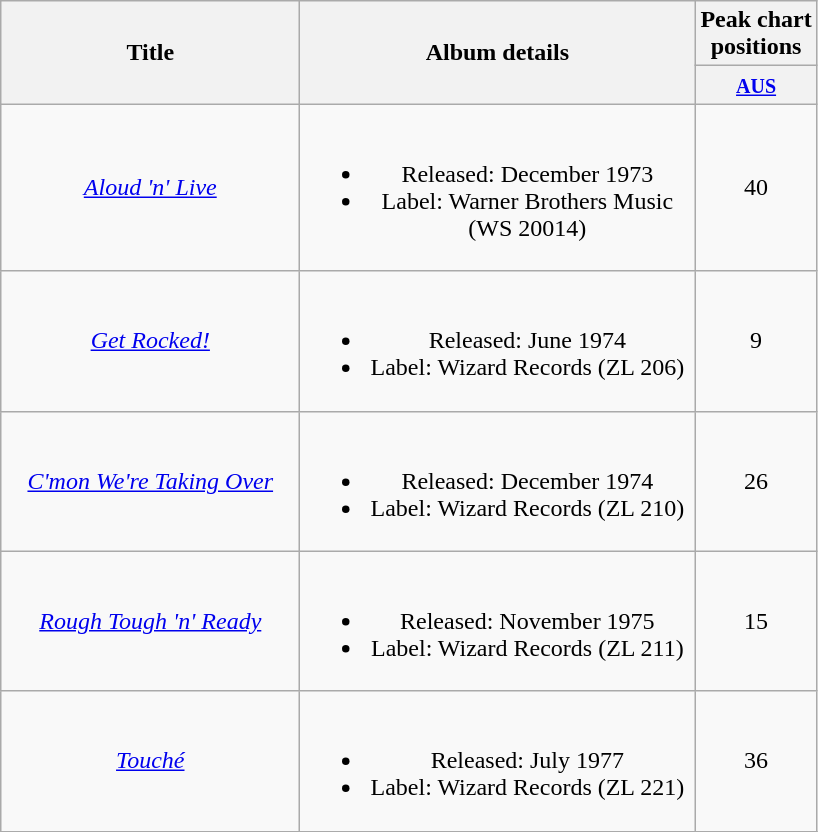<table class="wikitable plainrowheaders" style="text-align:center;" border="1">
<tr>
<th scope="col" rowspan="2" style="width:12em;">Title</th>
<th scope="col" rowspan="2" style="width:16em;">Album details</th>
<th scope="col" colspan="1">Peak chart<br>positions</th>
</tr>
<tr>
<th scope="col" style="text-align:center;"><small><a href='#'>AUS</a><br></small></th>
</tr>
<tr>
<td><em><a href='#'>Aloud 'n' Live</a></em></td>
<td><br><ul><li>Released: December 1973</li><li>Label: Warner Brothers Music (WS 20014)</li></ul></td>
<td align="center">40</td>
</tr>
<tr>
<td><em><a href='#'>Get Rocked!</a></em></td>
<td><br><ul><li>Released: June 1974</li><li>Label: Wizard Records (ZL 206)</li></ul></td>
<td align="center">9</td>
</tr>
<tr>
<td><em><a href='#'>C'mon We're Taking Over</a></em></td>
<td><br><ul><li>Released: December 1974</li><li>Label: Wizard Records (ZL 210)</li></ul></td>
<td align="center">26</td>
</tr>
<tr>
<td><em><a href='#'>Rough Tough 'n' Ready</a></em></td>
<td><br><ul><li>Released: November 1975</li><li>Label: Wizard Records (ZL 211)</li></ul></td>
<td align="center">15</td>
</tr>
<tr>
<td><em><a href='#'>Touché</a></em></td>
<td><br><ul><li>Released: July 1977</li><li>Label: Wizard Records (ZL 221)</li></ul></td>
<td align="center">36</td>
</tr>
<tr>
</tr>
</table>
